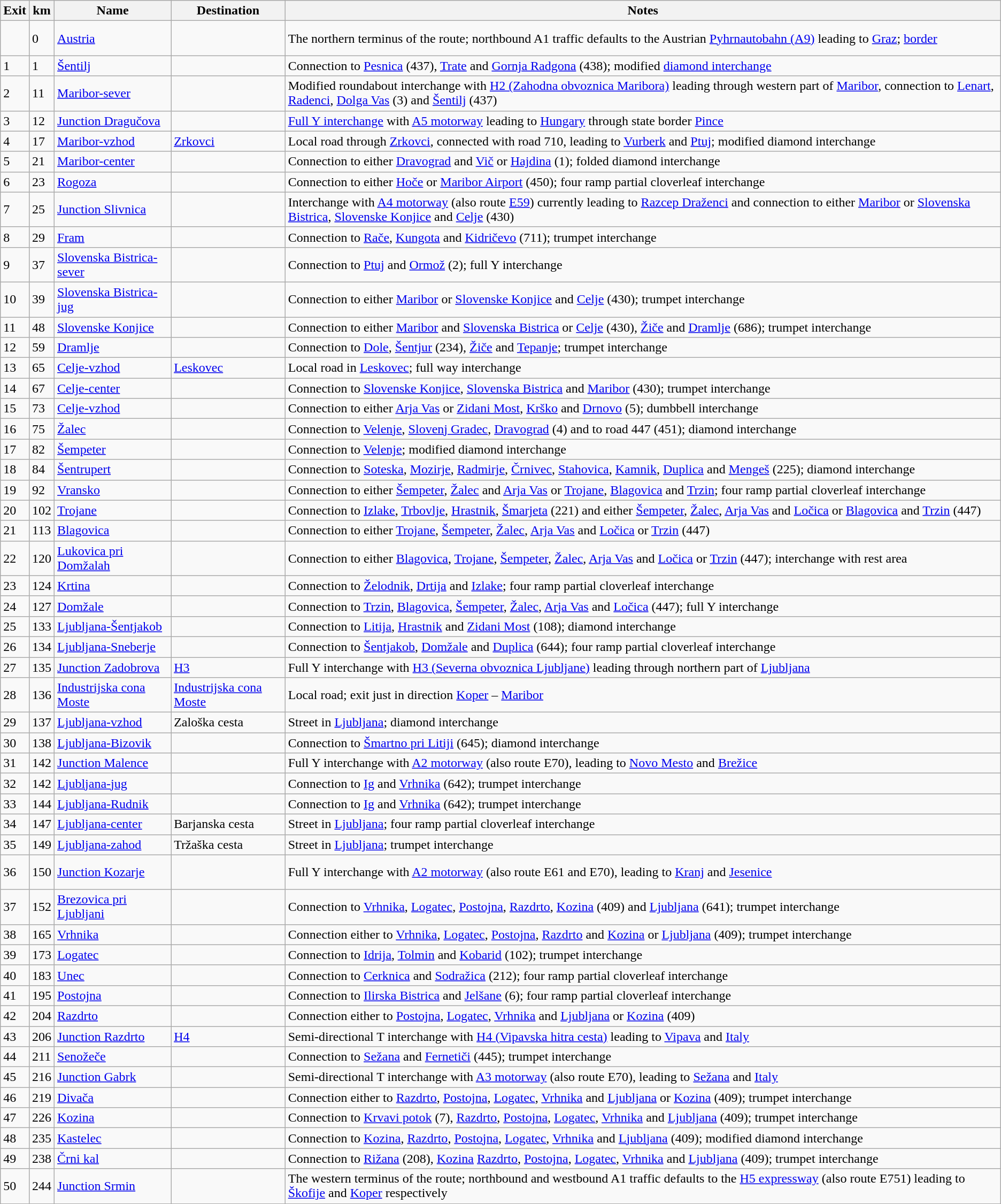<table class="wikitable">
<tr>
<th scope="col">Exit</th>
<th scope="col">km</th>
<th scope="col">Name</th>
<th scope="col">Destination</th>
<th scope="col">Notes</th>
</tr>
<tr>
<td></td>
<td>0</td>
<td><a href='#'>Austria</a></td>
<td><br><br></td>
<td>The northern terminus of the route; northbound A1 traffic defaults to the Austrian <a href='#'>Pyhrnautobahn (A9)</a> leading to <a href='#'>Graz</a>; <a href='#'>border</a></td>
</tr>
<tr>
<td>1</td>
<td>1</td>
<td><a href='#'>Šentilj</a></td>
<td><br></td>
<td>Connection to <a href='#'>Pesnica</a> (437), <a href='#'>Trate</a> and <a href='#'>Gornja Radgona</a> (438); modified <a href='#'>diamond interchange</a></td>
</tr>
<tr>
<td>2</td>
<td>11</td>
<td><a href='#'>Maribor-sever</a></td>
<td><br><br></td>
<td>Modified roundabout interchange with <a href='#'>H2 (Zahodna obvoznica Maribora)</a> leading through western part of <a href='#'>Maribor</a>, connection to <a href='#'>Lenart</a>, <a href='#'>Radenci</a>, <a href='#'>Dolga Vas</a> (3) and <a href='#'>Šentilj</a> (437)</td>
</tr>
<tr>
<td>3</td>
<td>12</td>
<td><a href='#'>Junction Dragučova</a></td>
<td><br></td>
<td><a href='#'>Full Y interchange</a> with <a href='#'>A5 motorway</a> leading to <a href='#'>Hungary</a> through state border <a href='#'>Pince</a></td>
</tr>
<tr>
<td>4</td>
<td>17</td>
<td><a href='#'>Maribor-vzhod</a></td>
<td><a href='#'>Zrkovci</a></td>
<td>Local road through <a href='#'>Zrkovci</a>, connected with road 710, leading to <a href='#'>Vurberk</a> and <a href='#'>Ptuj</a>; modified diamond interchange</td>
</tr>
<tr>
<td>5</td>
<td>21</td>
<td><a href='#'>Maribor-center</a></td>
<td></td>
<td>Connection to either <a href='#'>Dravograd</a> and <a href='#'>Vič</a> or <a href='#'>Hajdina</a> (1); folded diamond interchange</td>
</tr>
<tr>
<td>6</td>
<td>23</td>
<td><a href='#'>Rogoza</a></td>
<td></td>
<td>Connection to either <a href='#'>Hoče</a> or <a href='#'>Maribor Airport</a> (450); four ramp partial cloverleaf interchange</td>
</tr>
<tr>
<td>7</td>
<td>25</td>
<td><a href='#'>Junction Slivnica</a></td>
<td><br><br></td>
<td>Interchange with <a href='#'>A4 motorway</a> (also route <a href='#'>E59</a>) currently leading to <a href='#'>Razcep Draženci</a> and connection to either <a href='#'>Maribor</a> or <a href='#'>Slovenska Bistrica</a>, <a href='#'>Slovenske Konjice</a> and <a href='#'>Celje</a> (430)</td>
</tr>
<tr>
<td>8</td>
<td>29</td>
<td><a href='#'>Fram</a></td>
<td></td>
<td>Connection to <a href='#'>Rače</a>, <a href='#'>Kungota</a> and <a href='#'>Kidričevo</a> (711); trumpet interchange</td>
</tr>
<tr>
<td>9</td>
<td>37</td>
<td><a href='#'>Slovenska Bistrica-sever</a></td>
<td></td>
<td>Connection to <a href='#'>Ptuj</a> and <a href='#'>Ormož</a> (2); full Y interchange</td>
</tr>
<tr>
<td>10</td>
<td>39</td>
<td><a href='#'>Slovenska Bistrica-jug</a></td>
<td></td>
<td>Connection to either <a href='#'>Maribor</a> or <a href='#'>Slovenske Konjice</a> and <a href='#'>Celje</a> (430); trumpet interchange</td>
</tr>
<tr>
<td>11</td>
<td>48</td>
<td><a href='#'>Slovenske Konjice</a></td>
<td><br></td>
<td>Connection to either <a href='#'>Maribor</a> and <a href='#'>Slovenska Bistrica</a> or <a href='#'>Celje</a> (430), <a href='#'>Žiče</a> and <a href='#'>Dramlje</a> (686); trumpet interchange</td>
</tr>
<tr>
<td>12</td>
<td>59</td>
<td><a href='#'>Dramlje</a></td>
<td><br></td>
<td>Connection to <a href='#'>Dole</a>, <a href='#'>Šentjur</a> (234), <a href='#'>Žiče</a> and <a href='#'>Tepanje</a>; trumpet interchange</td>
</tr>
<tr>
<td>13</td>
<td>65</td>
<td><a href='#'>Celje-vzhod</a></td>
<td><a href='#'>Leskovec</a></td>
<td>Local road in <a href='#'>Leskovec</a>; full way interchange</td>
</tr>
<tr>
<td>14</td>
<td>67</td>
<td><a href='#'>Celje-center</a></td>
<td></td>
<td>Connection to <a href='#'>Slovenske Konjice</a>, <a href='#'>Slovenska Bistrica</a> and <a href='#'>Maribor</a> (430); trumpet interchange</td>
</tr>
<tr>
<td>15</td>
<td>73</td>
<td><a href='#'>Celje-vzhod</a></td>
<td></td>
<td>Connection to either <a href='#'>Arja Vas</a> or <a href='#'>Zidani Most</a>, <a href='#'>Krško</a> and <a href='#'>Drnovo</a> (5); dumbbell interchange</td>
</tr>
<tr>
<td>16</td>
<td>75</td>
<td><a href='#'>Žalec</a></td>
<td><br></td>
<td>Connection to <a href='#'>Velenje</a>, <a href='#'>Slovenj Gradec</a>, <a href='#'>Dravograd</a> (4) and to road 447 (451); diamond interchange</td>
</tr>
<tr>
<td>17</td>
<td>82</td>
<td><a href='#'>Šempeter</a></td>
<td></td>
<td>Connection to <a href='#'>Velenje</a>; modified diamond interchange</td>
</tr>
<tr>
<td>18</td>
<td>84</td>
<td><a href='#'>Šentrupert</a></td>
<td></td>
<td>Connection to <a href='#'>Soteska</a>, <a href='#'>Mozirje</a>, <a href='#'>Radmirje</a>, <a href='#'>Črnivec</a>, <a href='#'>Stahovica</a>, <a href='#'>Kamnik</a>, <a href='#'>Duplica</a> and <a href='#'>Mengeš</a> (225); diamond interchange</td>
</tr>
<tr>
<td>19</td>
<td>92</td>
<td><a href='#'>Vransko</a></td>
<td></td>
<td>Connection to either <a href='#'>Šempeter</a>, <a href='#'>Žalec</a> and <a href='#'>Arja Vas</a> or <a href='#'>Trojane</a>, <a href='#'>Blagovica</a> and <a href='#'>Trzin</a>; four ramp partial cloverleaf interchange</td>
</tr>
<tr>
<td>20</td>
<td>102</td>
<td><a href='#'>Trojane</a></td>
<td><br></td>
<td>Connection to <a href='#'>Izlake</a>, <a href='#'>Trbovlje</a>, <a href='#'>Hrastnik</a>, <a href='#'>Šmarjeta</a> (221) and either <a href='#'>Šempeter</a>, <a href='#'>Žalec</a>, <a href='#'>Arja Vas</a> and <a href='#'>Ločica</a> or <a href='#'>Blagovica</a> and <a href='#'>Trzin</a> (447)</td>
</tr>
<tr>
<td>21</td>
<td>113</td>
<td><a href='#'>Blagovica</a></td>
<td></td>
<td>Connection to either <a href='#'>Trojane</a>, <a href='#'>Šempeter</a>, <a href='#'>Žalec</a>, <a href='#'>Arja Vas</a> and <a href='#'>Ločica</a> or <a href='#'>Trzin</a> (447)</td>
</tr>
<tr>
<td>22</td>
<td>120</td>
<td><a href='#'>Lukovica pri Domžalah</a></td>
<td></td>
<td>Connection to either <a href='#'>Blagovica</a>, <a href='#'>Trojane</a>, <a href='#'>Šempeter</a>, <a href='#'>Žalec</a>, <a href='#'>Arja Vas</a> and <a href='#'>Ločica</a> or <a href='#'>Trzin</a> (447); interchange with rest area</td>
</tr>
<tr>
<td>23</td>
<td>124</td>
<td><a href='#'>Krtina</a></td>
<td></td>
<td>Connection to <a href='#'>Želodnik</a>, <a href='#'>Drtija</a> and <a href='#'>Izlake</a>; four ramp partial cloverleaf interchange</td>
</tr>
<tr>
<td>24</td>
<td>127</td>
<td><a href='#'>Domžale</a></td>
<td></td>
<td>Connection to <a href='#'>Trzin</a>, <a href='#'>Blagovica</a>, <a href='#'>Šempeter</a>, <a href='#'>Žalec</a>, <a href='#'>Arja Vas</a> and <a href='#'>Ločica</a> (447); full Y interchange</td>
</tr>
<tr>
<td>25</td>
<td>133</td>
<td><a href='#'>Ljubljana-Šentjakob</a></td>
<td></td>
<td>Connection to <a href='#'>Litija</a>, <a href='#'>Hrastnik</a> and <a href='#'>Zidani Most</a> (108); diamond interchange</td>
</tr>
<tr>
<td>26</td>
<td>134</td>
<td><a href='#'>Ljubljana-Sneberje</a></td>
<td></td>
<td>Connection to <a href='#'>Šentjakob</a>, <a href='#'>Domžale</a> and <a href='#'>Duplica</a> (644); four ramp partial cloverleaf interchange</td>
</tr>
<tr>
<td>27</td>
<td>135</td>
<td><a href='#'>Junction Zadobrova</a></td>
<td> <a href='#'>H3</a></td>
<td>Full Y interchange with <a href='#'>H3 (Severna obvoznica Ljubljane)</a> leading through northern part of <a href='#'>Ljubljana</a></td>
</tr>
<tr>
<td>28</td>
<td>136</td>
<td><a href='#'>Industrijska cona Moste</a></td>
<td><a href='#'>Industrijska cona Moste</a></td>
<td>Local road; exit just in direction <a href='#'>Koper</a> – <a href='#'>Maribor</a></td>
</tr>
<tr>
<td>29</td>
<td>137</td>
<td><a href='#'>Ljubljana-vzhod</a></td>
<td>Zaloška cesta</td>
<td>Street in <a href='#'>Ljubljana</a>; diamond interchange</td>
</tr>
<tr>
<td>30</td>
<td>138</td>
<td><a href='#'>Ljubljana-Bizovik</a></td>
<td></td>
<td>Connection to <a href='#'>Šmartno pri Litiji</a> (645); diamond interchange</td>
</tr>
<tr>
<td>31</td>
<td>142</td>
<td><a href='#'>Junction Malence</a></td>
<td><br></td>
<td>Full Y interchange with <a href='#'>A2 motorway</a> (also route E70), leading to <a href='#'>Novo Mesto</a> and <a href='#'>Brežice</a></td>
</tr>
<tr>
<td>32</td>
<td>142</td>
<td><a href='#'>Ljubljana-jug</a></td>
<td></td>
<td>Connection to <a href='#'>Ig</a> and <a href='#'>Vrhnika</a> (642); trumpet interchange</td>
</tr>
<tr>
<td>33</td>
<td>144</td>
<td><a href='#'>Ljubljana-Rudnik</a></td>
<td></td>
<td>Connection to <a href='#'>Ig</a> and <a href='#'>Vrhnika</a> (642); trumpet interchange</td>
</tr>
<tr>
<td>34</td>
<td>147</td>
<td><a href='#'>Ljubljana-center</a></td>
<td>Barjanska cesta</td>
<td>Street in <a href='#'>Ljubljana</a>; four ramp partial cloverleaf interchange</td>
</tr>
<tr>
<td>35</td>
<td>149</td>
<td><a href='#'>Ljubljana-zahod</a></td>
<td>Tržaška cesta</td>
<td>Street in <a href='#'>Ljubljana</a>; trumpet interchange</td>
</tr>
<tr>
<td>36</td>
<td>150</td>
<td><a href='#'>Junction Kozarje</a></td>
<td><br><br></td>
<td>Full Y interchange with <a href='#'>A2 motorway</a> (also route E61 and E70), leading to <a href='#'>Kranj</a> and <a href='#'>Jesenice</a></td>
</tr>
<tr>
<td>37</td>
<td>152</td>
<td><a href='#'>Brezovica pri Ljubljani</a></td>
<td><br></td>
<td>Connection to <a href='#'>Vrhnika</a>, <a href='#'>Logatec</a>, <a href='#'>Postojna</a>, <a href='#'>Razdrto</a>, <a href='#'>Kozina</a> (409) and <a href='#'>Ljubljana</a> (641); trumpet interchange</td>
</tr>
<tr>
<td>38</td>
<td>165</td>
<td><a href='#'>Vrhnika</a></td>
<td></td>
<td>Connection either to <a href='#'>Vrhnika</a>, <a href='#'>Logatec</a>, <a href='#'>Postojna</a>, <a href='#'>Razdrto</a> and <a href='#'>Kozina</a> or <a href='#'>Ljubljana</a> (409); trumpet interchange</td>
</tr>
<tr>
<td>39</td>
<td>173</td>
<td><a href='#'>Logatec</a></td>
<td></td>
<td>Connection to <a href='#'>Idrija</a>, <a href='#'>Tolmin</a> and <a href='#'>Kobarid</a> (102); trumpet interchange</td>
</tr>
<tr>
<td>40</td>
<td>183</td>
<td><a href='#'>Unec</a></td>
<td></td>
<td>Connection to <a href='#'>Cerknica</a> and <a href='#'>Sodražica</a> (212); four ramp partial cloverleaf interchange</td>
</tr>
<tr>
<td>41</td>
<td>195</td>
<td><a href='#'>Postojna</a></td>
<td></td>
<td>Connection to <a href='#'>Ilirska Bistrica</a> and <a href='#'>Jelšane</a> (6); four ramp partial cloverleaf interchange</td>
</tr>
<tr>
<td>42</td>
<td>204</td>
<td><a href='#'>Razdrto</a></td>
<td></td>
<td>Connection either to <a href='#'>Postojna</a>, <a href='#'>Logatec</a>, <a href='#'>Vrhnika</a> and <a href='#'>Ljubljana</a> or <a href='#'>Kozina</a> (409)</td>
</tr>
<tr>
<td>43</td>
<td>206</td>
<td><a href='#'>Junction Razdrto</a></td>
<td> <a href='#'>H4</a></td>
<td>Semi-directional T interchange with <a href='#'>H4 (Vipavska hitra cesta)</a> leading to <a href='#'>Vipava</a> and <a href='#'>Italy</a></td>
</tr>
<tr>
<td>44</td>
<td>211</td>
<td><a href='#'>Senožeče</a></td>
<td></td>
<td>Connection to <a href='#'>Sežana</a> and <a href='#'>Fernetiči</a> (445); trumpet interchange</td>
</tr>
<tr>
<td>45</td>
<td>216</td>
<td><a href='#'>Junction Gabrk</a></td>
<td><br></td>
<td>Semi-directional T interchange with <a href='#'>A3 motorway</a> (also route E70), leading to <a href='#'>Sežana</a> and <a href='#'>Italy</a></td>
</tr>
<tr>
<td>46</td>
<td>219</td>
<td><a href='#'>Divača</a></td>
<td></td>
<td>Connection either to <a href='#'>Razdrto</a>, <a href='#'>Postojna</a>, <a href='#'>Logatec</a>, <a href='#'>Vrhnika</a> and <a href='#'>Ljubljana</a> or <a href='#'>Kozina</a> (409); trumpet interchange</td>
</tr>
<tr>
<td>47</td>
<td>226</td>
<td><a href='#'>Kozina</a></td>
<td><br> </td>
<td>Connection to <a href='#'>Krvavi potok</a> (7), <a href='#'>Razdrto</a>, <a href='#'>Postojna</a>, <a href='#'>Logatec</a>, <a href='#'>Vrhnika</a> and <a href='#'>Ljubljana</a> (409); trumpet interchange</td>
</tr>
<tr>
<td>48</td>
<td>235</td>
<td><a href='#'>Kastelec</a></td>
<td></td>
<td>Connection to <a href='#'>Kozina</a>, <a href='#'>Razdrto</a>, <a href='#'>Postojna</a>, <a href='#'>Logatec</a>, <a href='#'>Vrhnika</a> and <a href='#'>Ljubljana</a> (409); modified diamond interchange</td>
</tr>
<tr>
<td>49</td>
<td>238</td>
<td><a href='#'>Črni kal</a></td>
<td><br> </td>
<td>Connection to <a href='#'>Rižana</a> (208), <a href='#'>Kozina</a> <a href='#'>Razdrto</a>, <a href='#'>Postojna</a>, <a href='#'>Logatec</a>, <a href='#'>Vrhnika</a> and <a href='#'>Ljubljana</a> (409); trumpet interchange</td>
</tr>
<tr>
<td>50</td>
<td>244</td>
<td><a href='#'>Junction Srmin</a></td>
<td><br></td>
<td>The western terminus of the route; northbound and westbound A1 traffic defaults to the <a href='#'>H5 expressway</a> (also route E751) leading to <a href='#'>Škofije</a> and <a href='#'>Koper</a> respectively</td>
</tr>
</table>
